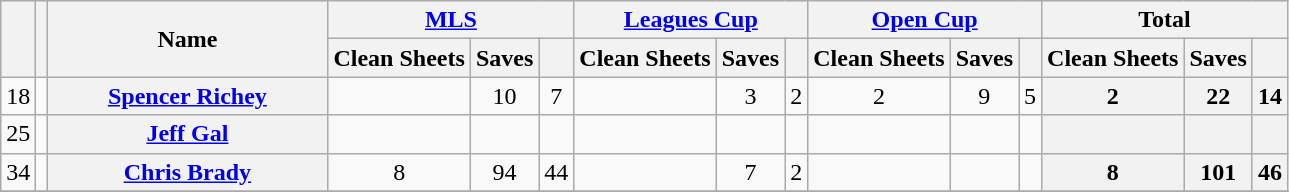<table class="wikitable sortable" style="text-align:center">
<tr>
<th rowspan="2"></th>
<th rowspan="2"></th>
<th rowspan="2" style="width:180px;">Name</th>
<th colspan="3" style="width:87px;"><a href='#'>MLS</a></th>
<th colspan="3" style="width:87px;"><a href='#'>Leagues Cup</a></th>
<th colspan="3" style="width:87px;"><a href='#'>Open Cup</a></th>
<th colspan="3" style="width:87px;">Total</th>
</tr>
<tr>
<th>Clean Sheets</th>
<th>Saves</th>
<th></th>
<th>Clean Sheets</th>
<th>Saves</th>
<th></th>
<th>Clean Sheets</th>
<th>Saves</th>
<th></th>
<th>Clean Sheets</th>
<th>Saves</th>
<th></th>
</tr>
<tr>
<td>18</td>
<td></td>
<th><a href='#'>Spencer Richey</a><br></th>
<td></td>
<td>10</td>
<td>7<br></td>
<td></td>
<td>3</td>
<td>2<br></td>
<td>2</td>
<td>9</td>
<td>5<br></td>
<th>2</th>
<th>22</th>
<th>14</th>
</tr>
<tr>
<td>25</td>
<td></td>
<th><a href='#'>Jeff Gal</a><br></th>
<td></td>
<td></td>
<td><br></td>
<td></td>
<td></td>
<td><br></td>
<td></td>
<td></td>
<td><br></td>
<th></th>
<th></th>
<th></th>
</tr>
<tr>
<td>34</td>
<td></td>
<th><a href='#'>Chris Brady</a><br></th>
<td>8</td>
<td>94</td>
<td>44<br></td>
<td></td>
<td>7</td>
<td>2<br></td>
<td></td>
<td></td>
<td><br></td>
<th>8</th>
<th>101</th>
<th>46</th>
</tr>
<tr>
</tr>
</table>
